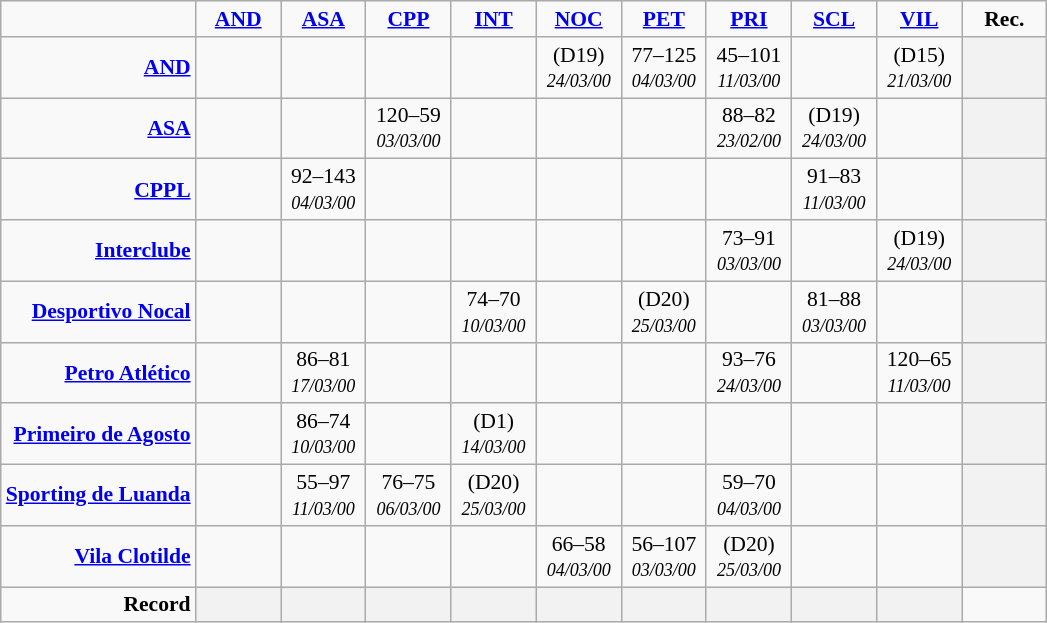<table style="font-size: 90%; text-align: center" class="wikitable">
<tr>
<td></td>
<td width=50><strong><a href='#'>AND</a></strong></td>
<td width=50><strong><a href='#'>ASA</a></strong></td>
<td width=50><strong><a href='#'>CPP</a></strong></td>
<td width=50><strong><a href='#'>INT</a></strong></td>
<td width=50><strong><a href='#'>NOC</a></strong></td>
<td width=50><strong><a href='#'>PET</a></strong></td>
<td width=50><strong><a href='#'>PRI</a></strong></td>
<td width=50><strong><a href='#'>SCL</a></strong></td>
<td width=50><strong><a href='#'>VIL</a></strong></td>
<td width=50><strong>Rec.</strong></td>
</tr>
<tr>
<td align=right><strong><a href='#'>AND</a></strong></td>
<td></td>
<td></td>
<td></td>
<td></td>
<td>(D19)<br><small><em>24/03/00</em></small></td>
<td>77–125<br><small><em>04/03/00</em></small></td>
<td>45–101<br><small><em>11/03/00</em></small></td>
<td></td>
<td>(D15)<br><small><em>21/03/00</em></small></td>
<th></th>
</tr>
<tr>
<td align=right><strong><a href='#'>ASA</a></strong></td>
<td></td>
<td></td>
<td>120–59<br><small><em>03/03/00</em></small></td>
<td></td>
<td></td>
<td></td>
<td>88–82<br><small><em>23/02/00</em></small></td>
<td>(D19)<br><small><em>24/03/00</em></small></td>
<td></td>
<th></th>
</tr>
<tr>
<td align=right><strong><a href='#'>CPPL</a></strong></td>
<td></td>
<td>92–143<br><small><em>04/03/00</em></small></td>
<td></td>
<td></td>
<td></td>
<td></td>
<td></td>
<td>91–83<br><small><em>11/03/00</em></small></td>
<td></td>
<th></th>
</tr>
<tr>
<td align=right><strong><a href='#'>Interclube</a></strong></td>
<td></td>
<td></td>
<td></td>
<td></td>
<td></td>
<td></td>
<td>73–91<br><small><em>03/03/00</em></small></td>
<td></td>
<td>(D19)<br><small><em>24/03/00</em></small></td>
<th></th>
</tr>
<tr>
<td align=right><strong><a href='#'>Desportivo Nocal</a></strong></td>
<td></td>
<td></td>
<td></td>
<td>74–70<br><small><em>10/03/00</em></small></td>
<td></td>
<td>(D20)<br><small><em>25/03/00</em></small></td>
<td></td>
<td>81–88<br><small><em>03/03/00</em></small></td>
<td></td>
<th></th>
</tr>
<tr>
<td align=right><strong><a href='#'>Petro Atlético</a></strong></td>
<td></td>
<td>86–81<br><small><em>17/03/00</em></small></td>
<td></td>
<td></td>
<td></td>
<td></td>
<td>93–76<br><small><em>24/03/00</em></small></td>
<td></td>
<td>120–65<br><small><em>11/03/00</em></small></td>
<th></th>
</tr>
<tr>
<td align=right><strong><a href='#'>Primeiro de Agosto</a></strong></td>
<td></td>
<td>86–74<br><small><em>10/03/00</em></small></td>
<td></td>
<td>(D1)<br><small><em>14/03/00</em></small></td>
<td></td>
<td></td>
<td></td>
<td></td>
<td></td>
<th></th>
</tr>
<tr>
<td align=right><strong><a href='#'>Sporting de Luanda</a></strong></td>
<td></td>
<td>55–97<br><small><em>11/03/00</em></small></td>
<td>76–75<br><small><em>06/03/00</em></small></td>
<td>(D20)<br><small><em>25/03/00</em></small></td>
<td></td>
<td></td>
<td>59–70<br><small><em>04/03/00</em></small></td>
<td></td>
<td></td>
<th></th>
</tr>
<tr>
<td align=right><strong><a href='#'>Vila Clotilde</a></strong></td>
<td></td>
<td></td>
<td></td>
<td></td>
<td>66–58<br><small><em>04/03/00</em></small></td>
<td>56–107<br><small><em>03/03/00</em></small></td>
<td>(D20)<br><small><em>25/03/00</em></small></td>
<td></td>
<td></td>
<th></th>
</tr>
<tr>
<td align=right><strong>Record</strong></td>
<th></th>
<th></th>
<th></th>
<th></th>
<th></th>
<th></th>
<th></th>
<th></th>
<th></th>
<td></td>
</tr>
</table>
